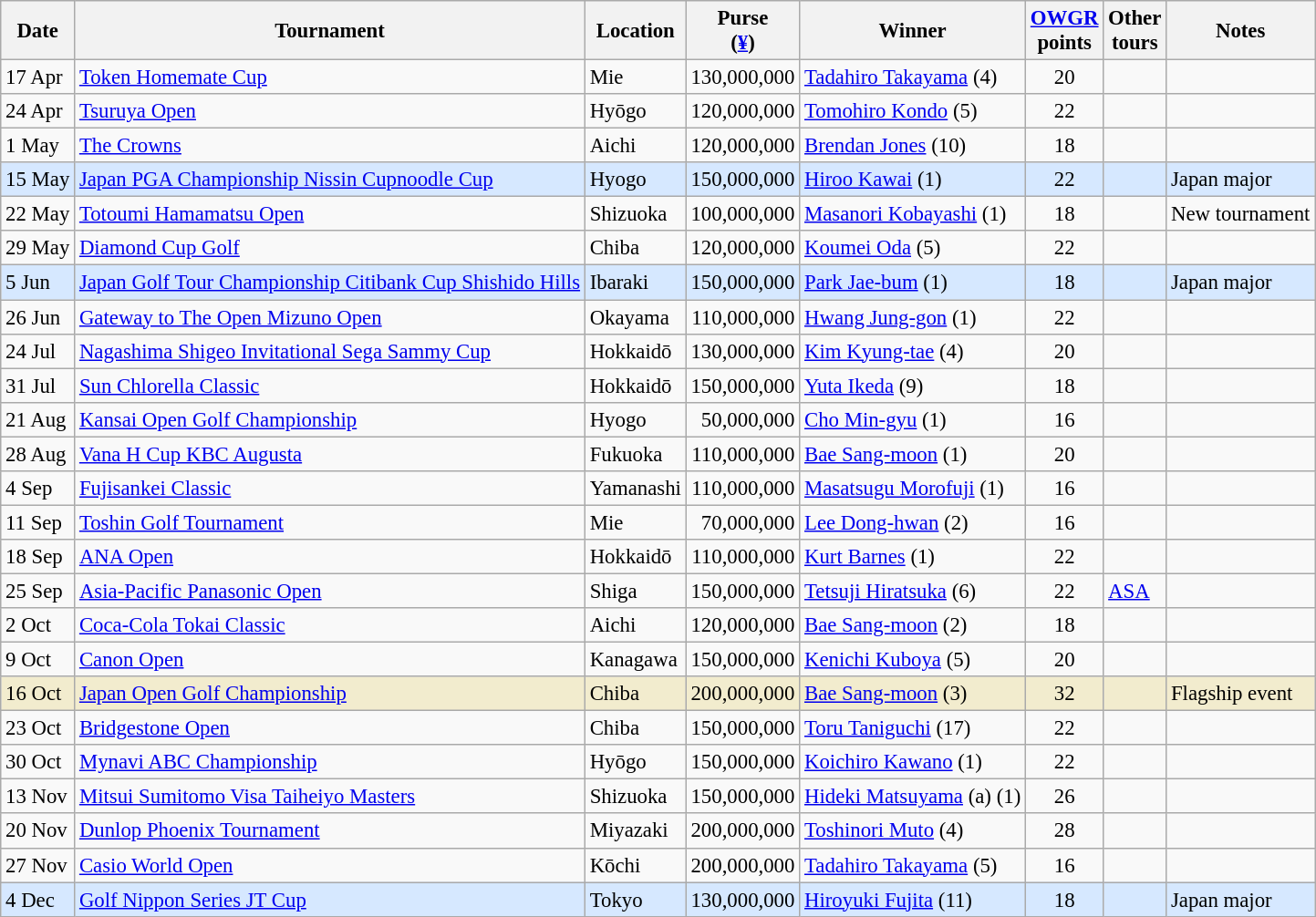<table class="wikitable" style="font-size:95%">
<tr>
<th>Date</th>
<th>Tournament</th>
<th>Location</th>
<th>Purse<br>(<a href='#'>¥</a>)</th>
<th>Winner</th>
<th><a href='#'>OWGR</a><br>points</th>
<th>Other<br>tours</th>
<th>Notes</th>
</tr>
<tr>
<td>17 Apr</td>
<td><a href='#'>Token Homemate Cup</a></td>
<td>Mie</td>
<td align=right>130,000,000</td>
<td> <a href='#'>Tadahiro Takayama</a> (4)</td>
<td align=center>20</td>
<td></td>
<td></td>
</tr>
<tr>
<td>24 Apr</td>
<td><a href='#'>Tsuruya Open</a></td>
<td>Hyōgo</td>
<td align=right>120,000,000</td>
<td> <a href='#'>Tomohiro Kondo</a> (5)</td>
<td align=center>22</td>
<td></td>
<td></td>
</tr>
<tr>
<td>1 May</td>
<td><a href='#'>The Crowns</a></td>
<td>Aichi</td>
<td align=right>120,000,000</td>
<td> <a href='#'>Brendan Jones</a> (10)</td>
<td align=center>18</td>
<td></td>
<td></td>
</tr>
<tr style="background:#D6E8FF;">
<td>15 May</td>
<td><a href='#'>Japan PGA Championship Nissin Cupnoodle Cup</a></td>
<td>Hyogo</td>
<td align=right>150,000,000</td>
<td> <a href='#'>Hiroo Kawai</a> (1)</td>
<td align=center>22</td>
<td></td>
<td>Japan major</td>
</tr>
<tr>
<td>22 May</td>
<td><a href='#'>Totoumi Hamamatsu Open</a></td>
<td>Shizuoka</td>
<td align=right>100,000,000</td>
<td> <a href='#'>Masanori Kobayashi</a> (1)</td>
<td align=center>18</td>
<td></td>
<td>New tournament</td>
</tr>
<tr>
<td>29 May</td>
<td><a href='#'>Diamond Cup Golf</a></td>
<td>Chiba</td>
<td align=right>120,000,000</td>
<td> <a href='#'>Koumei Oda</a> (5)</td>
<td align=center>22</td>
<td></td>
<td></td>
</tr>
<tr style="background:#D6E8FF;">
<td>5 Jun</td>
<td><a href='#'>Japan Golf Tour Championship Citibank Cup Shishido Hills</a></td>
<td>Ibaraki</td>
<td align=right>150,000,000</td>
<td> <a href='#'>Park Jae-bum</a> (1)</td>
<td align=center>18</td>
<td></td>
<td>Japan major</td>
</tr>
<tr>
<td>26 Jun</td>
<td><a href='#'>Gateway to The Open Mizuno Open</a></td>
<td>Okayama</td>
<td align=right>110,000,000</td>
<td> <a href='#'>Hwang Jung-gon</a> (1)</td>
<td align=center>22</td>
<td></td>
<td></td>
</tr>
<tr>
<td>24 Jul</td>
<td><a href='#'>Nagashima Shigeo Invitational Sega Sammy Cup</a></td>
<td>Hokkaidō</td>
<td align=right>130,000,000</td>
<td> <a href='#'>Kim Kyung-tae</a> (4)</td>
<td align=center>20</td>
<td></td>
<td></td>
</tr>
<tr>
<td>31 Jul</td>
<td><a href='#'>Sun Chlorella Classic</a></td>
<td>Hokkaidō</td>
<td align=right>150,000,000</td>
<td> <a href='#'>Yuta Ikeda</a> (9)</td>
<td align=center>18</td>
<td></td>
<td></td>
</tr>
<tr>
<td>21 Aug</td>
<td><a href='#'>Kansai Open Golf Championship</a></td>
<td>Hyogo</td>
<td align=right>50,000,000</td>
<td> <a href='#'>Cho Min-gyu</a> (1)</td>
<td align=center>16</td>
<td></td>
<td></td>
</tr>
<tr>
<td>28 Aug</td>
<td><a href='#'>Vana H Cup KBC Augusta</a></td>
<td>Fukuoka</td>
<td align=right>110,000,000</td>
<td> <a href='#'>Bae Sang-moon</a> (1)</td>
<td align=center>20</td>
<td></td>
<td></td>
</tr>
<tr>
<td>4 Sep</td>
<td><a href='#'>Fujisankei Classic</a></td>
<td>Yamanashi</td>
<td align=right>110,000,000</td>
<td> <a href='#'>Masatsugu Morofuji</a> (1)</td>
<td align=center>16</td>
<td></td>
<td></td>
</tr>
<tr>
<td>11 Sep</td>
<td><a href='#'>Toshin Golf Tournament</a></td>
<td>Mie</td>
<td align=right>70,000,000</td>
<td> <a href='#'>Lee Dong-hwan</a> (2)</td>
<td align="center">16</td>
<td></td>
<td></td>
</tr>
<tr>
<td>18 Sep</td>
<td><a href='#'>ANA Open</a></td>
<td>Hokkaidō</td>
<td align=right>110,000,000</td>
<td> <a href='#'>Kurt Barnes</a> (1)</td>
<td align=center>22</td>
<td></td>
<td></td>
</tr>
<tr>
<td>25 Sep</td>
<td><a href='#'>Asia-Pacific Panasonic Open</a></td>
<td>Shiga</td>
<td align=right>150,000,000</td>
<td> <a href='#'>Tetsuji Hiratsuka</a> (6)</td>
<td align=center>22</td>
<td><a href='#'>ASA</a></td>
<td></td>
</tr>
<tr>
<td>2 Oct</td>
<td><a href='#'>Coca-Cola Tokai Classic</a></td>
<td>Aichi</td>
<td align=right>120,000,000</td>
<td> <a href='#'>Bae Sang-moon</a> (2)</td>
<td align=center>18</td>
<td></td>
<td></td>
</tr>
<tr>
<td>9 Oct</td>
<td><a href='#'>Canon Open</a></td>
<td>Kanagawa</td>
<td align=right>150,000,000</td>
<td> <a href='#'>Kenichi Kuboya</a> (5)</td>
<td align=center>20</td>
<td></td>
<td></td>
</tr>
<tr style="background:#f2ecce;">
<td>16 Oct</td>
<td><a href='#'>Japan Open Golf Championship</a></td>
<td>Chiba</td>
<td align=right>200,000,000</td>
<td> <a href='#'>Bae Sang-moon</a> (3)</td>
<td align=center>32</td>
<td></td>
<td>Flagship event</td>
</tr>
<tr>
<td>23 Oct</td>
<td><a href='#'>Bridgestone Open</a></td>
<td>Chiba</td>
<td align=right>150,000,000</td>
<td> <a href='#'>Toru Taniguchi</a> (17)</td>
<td align=center>22</td>
<td></td>
<td></td>
</tr>
<tr>
<td>30 Oct</td>
<td><a href='#'>Mynavi ABC Championship</a></td>
<td>Hyōgo</td>
<td align=right>150,000,000</td>
<td> <a href='#'>Koichiro Kawano</a> (1)</td>
<td align=center>22</td>
<td></td>
<td></td>
</tr>
<tr>
<td>13 Nov</td>
<td><a href='#'>Mitsui Sumitomo Visa Taiheiyo Masters</a></td>
<td>Shizuoka</td>
<td align=right>150,000,000</td>
<td> <a href='#'>Hideki Matsuyama</a> (a) (1)</td>
<td align=center>26</td>
<td></td>
<td></td>
</tr>
<tr>
<td>20 Nov</td>
<td><a href='#'>Dunlop Phoenix Tournament</a></td>
<td>Miyazaki</td>
<td align=right>200,000,000</td>
<td> <a href='#'>Toshinori Muto</a> (4)</td>
<td align=center>28</td>
<td></td>
<td></td>
</tr>
<tr>
<td>27 Nov</td>
<td><a href='#'>Casio World Open</a></td>
<td>Kōchi</td>
<td align=right>200,000,000</td>
<td> <a href='#'>Tadahiro Takayama</a> (5)</td>
<td align=center>16</td>
<td></td>
<td></td>
</tr>
<tr style="background:#D6E8FF;">
<td>4 Dec</td>
<td><a href='#'>Golf Nippon Series JT Cup</a></td>
<td>Tokyo</td>
<td align=right>130,000,000</td>
<td> <a href='#'>Hiroyuki Fujita</a> (11)</td>
<td align=center>18</td>
<td></td>
<td>Japan major</td>
</tr>
</table>
